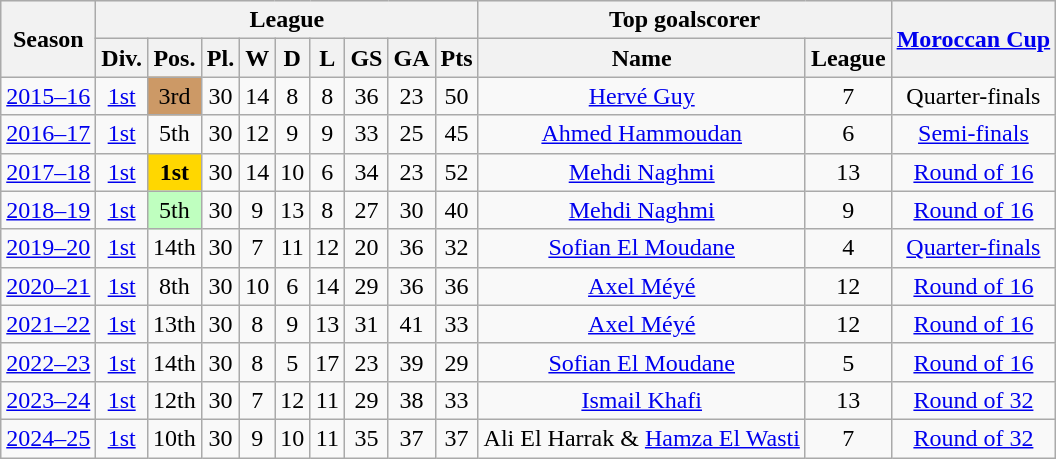<table class="wikitable">
<tr style="background:#efefef;">
<th rowspan="2">Season</th>
<th colspan="9">League</th>
<th colspan="2">Top goalscorer</th>
<th rowspan="2"><a href='#'>Moroccan Cup</a></th>
</tr>
<tr>
<th>Div.</th>
<th>Pos.</th>
<th>Pl.</th>
<th>W</th>
<th>D</th>
<th>L</th>
<th>GS</th>
<th>GA</th>
<th>Pts</th>
<th>Name</th>
<th>League</th>
</tr>
<tr>
<td align=center><a href='#'>2015–16</a></td>
<td align=center><a href='#'>1st</a></td>
<td style="text-align:center; background:#c96;">3rd</td>
<td align=center>30</td>
<td align=center>14</td>
<td align=center>8</td>
<td align=center>8</td>
<td align=center>36</td>
<td align=center>23</td>
<td align=center>50</td>
<td align=center> <a href='#'>Hervé Guy</a></td>
<td align=center>7</td>
<td align=center>Quarter-finals</td>
</tr>
<tr>
<td align=center><a href='#'>2016–17</a></td>
<td align=center><a href='#'>1st</a></td>
<td align=center>5th</td>
<td align=center>30</td>
<td align=center>12</td>
<td align=center>9</td>
<td align=center>9</td>
<td align=center>33</td>
<td align=center>25</td>
<td align=center>45</td>
<td align=center> <a href='#'>Ahmed Hammoudan</a></td>
<td align=center>6</td>
<td align=center><a href='#'>Semi-finals</a></td>
</tr>
<tr>
<td align=center><a href='#'>2017–18</a></td>
<td align=center><a href='#'>1st</a></td>
<td style="text-align:center; background:gold;"><strong>1st</strong></td>
<td align=center>30</td>
<td align=center>14</td>
<td align=center>10</td>
<td align=center>6</td>
<td align=center>34</td>
<td align=center>23</td>
<td align=center>52</td>
<td align=center> <a href='#'>Mehdi Naghmi</a></td>
<td align=center>13</td>
<td align=center><a href='#'>Round of 16</a></td>
</tr>
<tr>
<td align=center><a href='#'>2018–19</a></td>
<td align=center><a href='#'>1st</a></td>
<td align=center style="background:#BFFFBF">5th</td>
<td align=center>30</td>
<td align=center>9</td>
<td align=center>13</td>
<td align=center>8</td>
<td align=center>27</td>
<td align=center>30</td>
<td align=center>40</td>
<td align=center> <a href='#'>Mehdi Naghmi</a></td>
<td align=center>9</td>
<td align=center><a href='#'>Round of 16</a></td>
</tr>
<tr>
<td align=center><a href='#'>2019–20</a></td>
<td align=center><a href='#'>1st</a></td>
<td align=center>14th</td>
<td align=center>30</td>
<td align=center>7</td>
<td align=center>11</td>
<td align=center>12</td>
<td align=center>20</td>
<td align=center>36</td>
<td align=center>32</td>
<td align=center> <a href='#'>Sofian El Moudane</a></td>
<td align=center>4</td>
<td align=center><a href='#'>Quarter-finals</a></td>
</tr>
<tr>
<td align=center><a href='#'>2020–21</a></td>
<td align=center><a href='#'>1st</a></td>
<td align=center>8th</td>
<td align=center>30</td>
<td align=center>10</td>
<td align=center>6</td>
<td align=center>14</td>
<td align=center>29</td>
<td align=center>36</td>
<td align=center>36</td>
<td align=center> <a href='#'>Axel Méyé</a></td>
<td align=center>12</td>
<td align=center><a href='#'>Round of 16</a></td>
</tr>
<tr>
<td align=center><a href='#'>2021–22</a></td>
<td align=center><a href='#'>1st</a></td>
<td align=center>13th</td>
<td align=center>30</td>
<td align=center>8</td>
<td align=center>9</td>
<td align=center>13</td>
<td align=center>31</td>
<td align=center>41</td>
<td align=center>33</td>
<td align=center> <a href='#'>Axel Méyé</a></td>
<td align=center>12</td>
<td align=center><a href='#'>Round of 16</a></td>
</tr>
<tr>
<td align=center><a href='#'>2022–23</a></td>
<td align=center><a href='#'>1st</a></td>
<td align=center>14th</td>
<td align=center>30</td>
<td align=center>8</td>
<td align=center>5</td>
<td align=center>17</td>
<td align=center>23</td>
<td align=center>39</td>
<td align=center>29</td>
<td align=center> <a href='#'>Sofian El Moudane</a></td>
<td align=center>5</td>
<td align=center><a href='#'>Round of 16</a></td>
</tr>
<tr>
<td align=center><a href='#'>2023–24</a></td>
<td align=center><a href='#'>1st</a></td>
<td align=center>12th</td>
<td align=center>30</td>
<td align=center>7</td>
<td align=center>12</td>
<td align=center>11</td>
<td align=center>29</td>
<td align=center>38</td>
<td align=center>33</td>
<td align=center> <a href='#'>Ismail Khafi</a></td>
<td align=center>13</td>
<td align=center><a href='#'>Round of 32</a></td>
</tr>
<tr>
<td align=center><a href='#'>2024–25</a></td>
<td align=center><a href='#'>1st</a></td>
<td align=center>10th</td>
<td align=center>30</td>
<td align=center>9</td>
<td align=center>10</td>
<td align=center>11</td>
<td align=center>35</td>
<td align=center>37</td>
<td align=center>37</td>
<td align=center> Ali El Harrak &  <a href='#'>Hamza El Wasti</a></td>
<td align=center>7</td>
<td align=center><a href='#'>Round of 32</a></td>
</tr>
</table>
